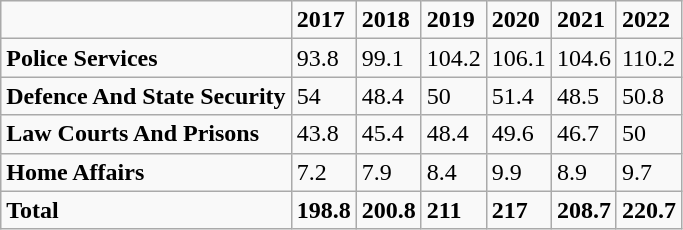<table class="wikitable">
<tr>
<td></td>
<td><strong>2017</strong></td>
<td><strong>2018</strong></td>
<td><strong>2019</strong></td>
<td><strong>2020</strong></td>
<td><strong>2021</strong></td>
<td><strong>2022</strong></td>
</tr>
<tr>
<td><strong>Police Services</strong></td>
<td>93.8</td>
<td>99.1</td>
<td>104.2</td>
<td>106.1</td>
<td>104.6</td>
<td>110.2</td>
</tr>
<tr>
<td><strong>Defence And State Security</strong></td>
<td>54</td>
<td>48.4</td>
<td>50</td>
<td>51.4</td>
<td>48.5</td>
<td>50.8</td>
</tr>
<tr>
<td><strong>Law Courts And Prisons</strong></td>
<td>43.8</td>
<td>45.4</td>
<td>48.4</td>
<td>49.6</td>
<td>46.7</td>
<td>50</td>
</tr>
<tr>
<td><strong>Home Affairs</strong></td>
<td>7.2</td>
<td>7.9</td>
<td>8.4</td>
<td>9.9</td>
<td>8.9</td>
<td>9.7</td>
</tr>
<tr>
<td><strong>Total</strong></td>
<td><strong>198.8</strong></td>
<td><strong>200.8</strong></td>
<td><strong>211</strong></td>
<td><strong>217</strong></td>
<td><strong>208.7</strong></td>
<td><strong>220.7</strong></td>
</tr>
</table>
